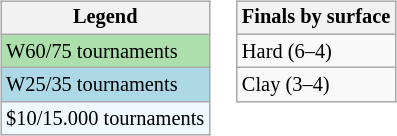<table>
<tr valign=top>
<td><br><table class=wikitable style=font-size:85%>
<tr>
<th>Legend</th>
</tr>
<tr style="background:#addfad;">
<td>W60/75 tournaments</td>
</tr>
<tr style="background:lightblue;">
<td>W25/35 tournaments</td>
</tr>
<tr style="background:#f0f8ff;">
<td>$10/15.000 tournaments</td>
</tr>
</table>
</td>
<td><br><table class=wikitable style=font-size:85%>
<tr>
<th>Finals by surface</th>
</tr>
<tr>
<td>Hard (6–4)</td>
</tr>
<tr>
<td>Clay (3–4)</td>
</tr>
</table>
</td>
</tr>
</table>
